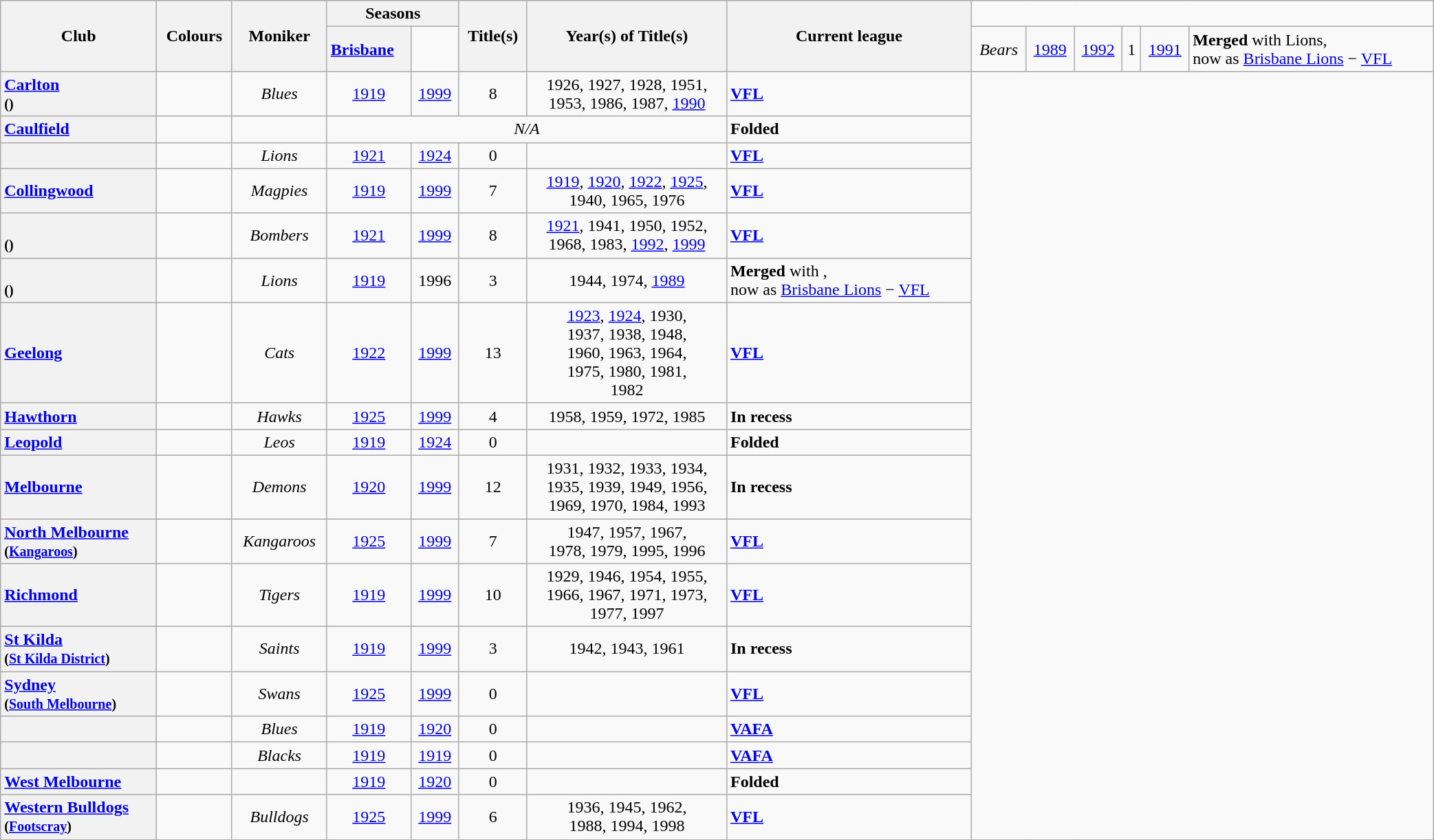<table class="wikitable sortable" style="text-align:center; width:110%">
<tr>
<th rowspan=2>Club</th>
<th rowspan=2 class=unsortable>Colours</th>
<th rowspan=2>Moniker</th>
<th colspan=2>Seasons</th>
<th rowspan=2>Title(s)</th>
<th rowspan=2>Year(s) of Title(s)</th>
<th rowspan=2>Current league</th>
</tr>
<tr>
<th style=text-align:left><a href='#'>Brisbane</a></th>
<td></td>
<td align=centre><em>Bears</em></td>
<td align=centre><a href='#'>1989</a></td>
<td align=centre><a href='#'>1992</a></td>
<td align=centre>1</td>
<td align=centre><a href='#'>1991</a></td>
<td align=left><strong>Merged</strong> with  Lions, <br> now as <a href='#'>Brisbane Lions</a> − <a href='#'>VFL</a></td>
</tr>
<tr>
<th style=text-align:left><a href='#'>Carlton</a> <br> <small> () </small></th>
<td></td>
<td align=centre><em>Blues</em></td>
<td align=centre><a href='#'>1919</a></td>
<td align=centre><a href='#'>1999</a></td>
<td align=centre>8</td>
<td align=centre>1926, 1927, 1928, 1951,<br>1953, 1986, 1987, <a href='#'>1990</a></td>
<td align=left><strong><a href='#'>VFL</a></strong></td>
</tr>
<tr>
<th style=text-align:left><a href='#'>Caulfield</a></th>
<td></td>
<td align=centre></td>
<td colspan=4; align=centre><em>N/A</em> <br> </td>
<td align=left><strong>Folded</strong> <br> </td>
</tr>
<tr>
<th style=text-align:left></th>
<td></td>
<td align=centre><em>Lions</em></td>
<td align=centre><a href='#'>1921</a></td>
<td align=centre><a href='#'>1924</a></td>
<td align=centre>0</td>
<td align=centre></td>
<td align=left><strong><a href='#'>VFL</a></strong></td>
</tr>
<tr>
<th style=text-align:left><a href='#'>Collingwood</a> <br> <small>  </small></th>
<td></td>
<td align=centre><em>Magpies</em></td>
<td align=centre><a href='#'>1919</a></td>
<td align=centre><a href='#'>1999</a></td>
<td align=centre>7</td>
<td align=centre><a href='#'>1919</a>, <a href='#'>1920</a>, <a href='#'>1922</a>, <a href='#'>1925</a>,<br>1940, 1965, 1976</td>
<td align=left><strong><a href='#'>VFL</a></strong></td>
</tr>
<tr>
<th style=text-align:left> <br> <small> () </small></th>
<td></td>
<td align=centre><em>Bombers</em></td>
<td align=centre><a href='#'>1921</a></td>
<td align=centre><a href='#'>1999</a></td>
<td align=centre>8</td>
<td align=centre><a href='#'>1921</a>, 1941, 1950, 1952,<br>1968, 1983, <a href='#'>1992</a>, <a href='#'>1999</a></td>
<td align=left><strong><a href='#'>VFL</a></strong></td>
</tr>
<tr>
<th style=text-align:left> <br> <small> () </small></th>
<td></td>
<td align=centre><em>Lions</em></td>
<td align=centre><a href='#'>1919</a></td>
<td align=centre>1996</td>
<td align=centre>3</td>
<td align=centre>1944, 1974, <a href='#'>1989</a></td>
<td align=left><strong>Merged</strong> with , <br> now as <a href='#'>Brisbane Lions</a> − <a href='#'>VFL</a></td>
</tr>
<tr>
<th style=text-align:left><a href='#'>Geelong</a></th>
<td></td>
<td align=centre><em>Cats</em></td>
<td align=centre><a href='#'>1922</a></td>
<td align=centre><a href='#'>1999</a></td>
<td align=centre>13</td>
<td align=centre><a href='#'>1923</a>, <a href='#'>1924</a>, 1930,<br>1937, 1938, 1948,<br>1960, 1963, 1964,<br>1975, 1980, 1981,<br>1982</td>
<td align=left><strong><a href='#'>VFL</a></strong></td>
</tr>
<tr>
<th style=text-align:left><a href='#'>Hawthorn</a></th>
<td></td>
<td align=centre><em>Hawks</em></td>
<td align=centre><a href='#'>1925</a></td>
<td align=centre><a href='#'>1999</a></td>
<td align=centre>4</td>
<td align=centre>1958, 1959, 1972, 1985</td>
<td align=left><strong>In recess</strong> <br> </td>
</tr>
<tr>
<th style=text-align:left><a href='#'>Leopold</a></th>
<td></td>
<td align=centre><em>Leos</em></td>
<td align=centre><a href='#'>1919</a></td>
<td align=centre><a href='#'>1924</a></td>
<td align=centre>0</td>
<td align=centre></td>
<td align=left><strong>Folded</strong> <br> </td>
</tr>
<tr>
<th style=text-align:left><a href='#'>Melbourne</a></th>
<td></td>
<td align=centre><em>Demons</em></td>
<td align=centre><a href='#'>1920</a></td>
<td align=centre><a href='#'>1999</a></td>
<td align=centre>12</td>
<td align=centre>1931, 1932, 1933, 1934,<br>1935, 1939, 1949, 1956,<br>1969, 1970, 1984, 1993</td>
<td align=left><strong>In recess</strong> <br> </td>
</tr>
<tr>
<th style=text-align:left><a href='#'>North Melbourne</a> <br> <small> (<a href='#'>Kangaroos</a>)</small></th>
<td></td>
<td align=centre><em>Kangaroos</em></td>
<td align=centre><a href='#'>1925</a></td>
<td align=centre><a href='#'>1999</a></td>
<td align=centre>7</td>
<td align=centre>1947, 1957, 1967,<br>1978, 1979, 1995, 1996</td>
<td align=left><strong><a href='#'>VFL</a></strong></td>
</tr>
<tr>
<th style=text-align:left><a href='#'>Richmond</a></th>
<td></td>
<td align=centre><em>Tigers</em></td>
<td align=centre><a href='#'>1919</a></td>
<td align=centre><a href='#'>1999</a></td>
<td align=centre>10</td>
<td align=centre>1929, 1946, 1954, 1955,<br>1966, 1967, 1971, 1973,<br>1977, 1997</td>
<td align=left><strong><a href='#'>VFL</a></strong></td>
</tr>
<tr>
<th style=text-align:left><a href='#'>St Kilda</a> <br> <small> (<a href='#'>St Kilda District</a>) </small></th>
<td></td>
<td align=centre><em>Saints</em></td>
<td align=centre><a href='#'>1919</a></td>
<td align=centre><a href='#'>1999</a></td>
<td align=centre>3</td>
<td align=centre>1942, 1943, 1961</td>
<td align=left><strong>In recess</strong> <br> </td>
</tr>
<tr>
<th style=text-align:left><a href='#'>Sydney</a> <br> <small> (<a href='#'>South Melbourne</a>)</small></th>
<td></td>
<td align=centre><em>Swans</em></td>
<td align=centre><a href='#'>1925</a></td>
<td align=centre><a href='#'>1999</a></td>
<td align=centre>0</td>
<td align=centre></td>
<td align=left><strong><a href='#'>VFL</a></strong></td>
</tr>
<tr>
<th style=text-align:left></th>
<td></td>
<td align=centre><em>Blues</em></td>
<td align=centre><a href='#'>1919</a></td>
<td align=centre><a href='#'>1920</a></td>
<td align=centre>0</td>
<td align=centre></td>
<td align=left><strong><a href='#'>VAFA</a></strong></td>
</tr>
<tr>
<th style=text-align:left></th>
<td></td>
<td align=centre><em>Blacks</em></td>
<td align=centre><a href='#'>1919</a></td>
<td align=centre><a href='#'>1919</a></td>
<td align=centre>0</td>
<td align=centre></td>
<td align=left><strong><a href='#'>VAFA</a></strong></td>
</tr>
<tr>
<th style=text-align:left><a href='#'>West Melbourne</a></th>
<td></td>
<td align=centre></td>
<td align=centre><a href='#'>1919</a></td>
<td align=centre><a href='#'>1920</a></td>
<td align=centre>0</td>
<td align=centre></td>
<td align=left><strong>Folded</strong> <br> </td>
</tr>
<tr>
<th style=text-align:left><a href='#'>Western Bulldogs</a> <br> <small> (<a href='#'>Footscray</a>)</small></th>
<td></td>
<td align=centre><em>Bulldogs</em></td>
<td align=centre><a href='#'>1925</a></td>
<td align=centre><a href='#'>1999</a></td>
<td align=centre>6</td>
<td align=centre>1936, 1945, 1962,<br>1988, 1994, 1998</td>
<td align=left><strong><a href='#'>VFL</a></strong></td>
</tr>
</table>
